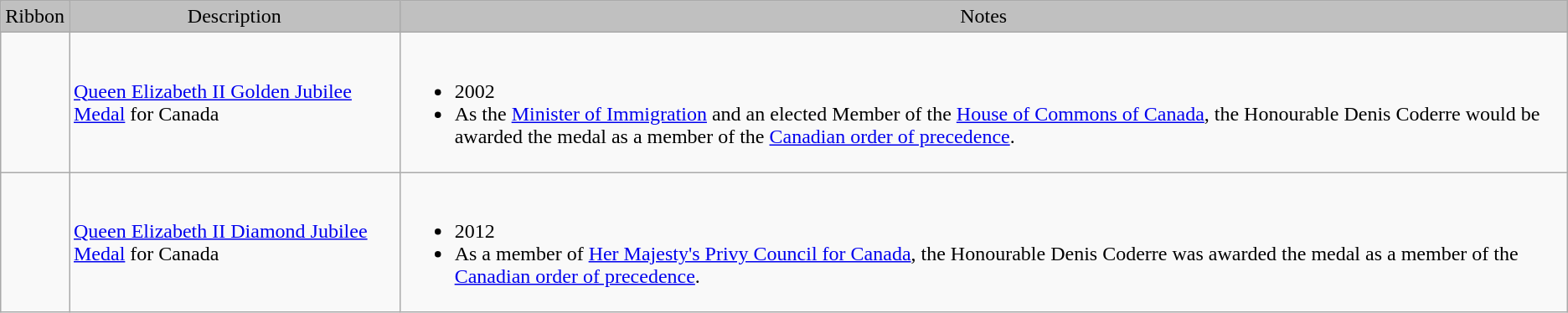<table class="wikitable">
<tr style="background:silver;" align="center">
<td>Ribbon</td>
<td>Description</td>
<td>Notes</td>
</tr>
<tr>
<td></td>
<td><a href='#'>Queen Elizabeth II Golden Jubilee Medal</a> for Canada</td>
<td><br><ul><li>2002</li><li>As the <a href='#'>Minister of Immigration</a> and an elected Member of the <a href='#'>House of Commons of Canada</a>, the Honourable Denis Coderre would be awarded the medal as a member of the <a href='#'>Canadian order of precedence</a>.</li></ul></td>
</tr>
<tr>
<td></td>
<td><a href='#'>Queen Elizabeth II Diamond Jubilee Medal</a> for Canada</td>
<td><br><ul><li>2012</li><li>As a member of <a href='#'>Her Majesty's Privy Council for Canada</a>, the Honourable Denis Coderre was awarded the medal as a member of the <a href='#'>Canadian order of precedence</a>.</li></ul></td>
</tr>
</table>
